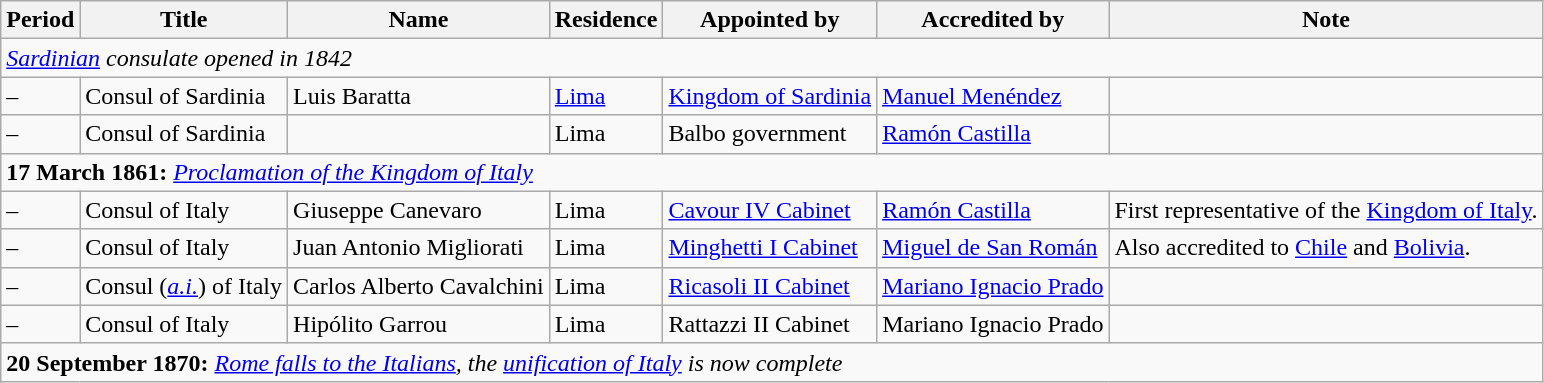<table class="wikitable sortable">
<tr>
<th>Period</th>
<th>Title</th>
<th>Name</th>
<th>Residence</th>
<th>Appointed by</th>
<th>Accredited by</th>
<th>Note</th>
</tr>
<tr>
<td colspan=7><div><em><a href='#'>Sardinian</a> consulate opened in 1842</em></div></td>
</tr>
<tr>
<td>–</td>
<td>Consul of Sardinia</td>
<td>Luis Baratta</td>
<td><a href='#'>Lima</a></td>
<td><a href='#'>Kingdom of Sardinia</a></td>
<td><a href='#'>Manuel Menéndez</a></td>
<td></td>
</tr>
<tr>
<td>–</td>
<td>Consul of Sardinia</td>
<td></td>
<td>Lima</td>
<td>Balbo government</td>
<td><a href='#'>Ramón Castilla</a></td>
<td></td>
</tr>
<tr>
<td colspan=7><div><strong>17 March 1861:</strong> <em><a href='#'>Proclamation of the Kingdom of Italy</a></em></div></td>
</tr>
<tr>
<td>–</td>
<td>Consul of Italy</td>
<td>Giuseppe Canevaro</td>
<td>Lima</td>
<td><a href='#'>Cavour IV Cabinet</a></td>
<td><a href='#'>Ramón Castilla</a></td>
<td>First representative of the <a href='#'>Kingdom of Italy</a>.</td>
</tr>
<tr>
<td>–</td>
<td>Consul of Italy</td>
<td>Juan Antonio Migliorati</td>
<td>Lima</td>
<td><a href='#'>Minghetti I Cabinet</a></td>
<td><a href='#'>Miguel de San Román</a></td>
<td>Also accredited to <a href='#'>Chile</a> and <a href='#'>Bolivia</a>.</td>
</tr>
<tr>
<td>–</td>
<td>Consul (<a href='#'><em>a.i.</em></a>) of Italy</td>
<td>Carlos Alberto Cavalchini</td>
<td>Lima</td>
<td><a href='#'>Ricasoli II Cabinet</a></td>
<td><a href='#'>Mariano Ignacio Prado</a></td>
<td></td>
</tr>
<tr>
<td>–</td>
<td>Consul of Italy</td>
<td>Hipólito Garrou</td>
<td>Lima</td>
<td>Rattazzi II Cabinet</td>
<td>Mariano Ignacio Prado</td>
<td></td>
</tr>
<tr>
<td colspan=7><div><strong>20 September 1870:</strong> <em><a href='#'>Rome falls to the Italians</a>, the <a href='#'>unification of Italy</a> is now complete</em></div></td>
</tr>
</table>
